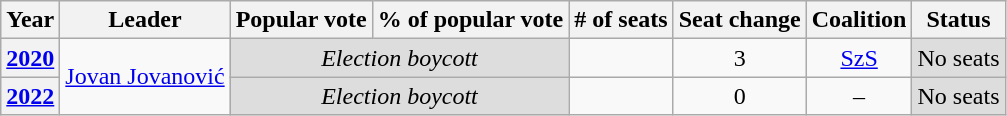<table class="wikitable" style="text-align:center">
<tr>
<th>Year</th>
<th>Leader</th>
<th>Popular vote</th>
<th>% of popular vote</th>
<th># of seats</th>
<th>Seat change</th>
<th>Coalition</th>
<th rowspan="1">Status</th>
</tr>
<tr>
<th><a href='#'>2020</a></th>
<td rowspan="2" align="center"><a href='#'>Jovan Jovanović</a></td>
<td colspan="2" style="background:#ddd;"><em>Election boycott</em></td>
<td></td>
<td> 3</td>
<td><a href='#'>SzS</a></td>
<td style="background:#ddd;">No seats</td>
</tr>
<tr>
<th><a href='#'>2022</a></th>
<td colspan="2" style="background:#ddd;"><em>Election boycott</em></td>
<td></td>
<td> 0</td>
<td>–</td>
<td style="background:#ddd;">No seats</td>
</tr>
</table>
